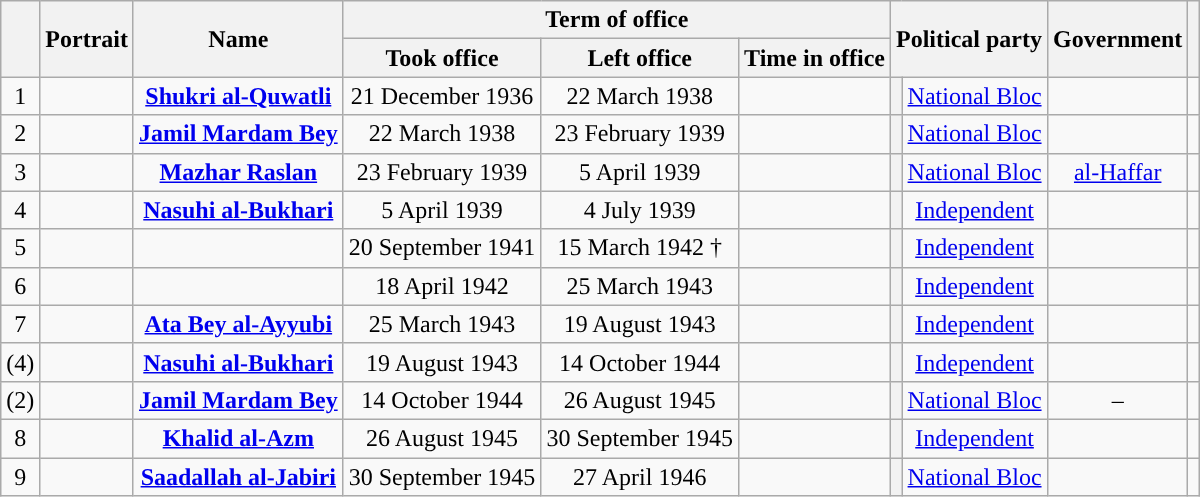<table class="wikitable" style="text-align:center">
<tr>
<th rowspan="2"></th>
<th rowspan="2">Portrait</th>
<th rowspan="2">Name<br></th>
<th colspan="3">Term of office</th>
<th colspan="2" rowspan="2">Political party</th>
<th rowspan="2">Government</th>
<th rowspan="2"></th>
</tr>
<tr>
<th>Took office</th>
<th>Left office</th>
<th>Time in office</th>
</tr>
<tr>
<td>1</td>
<td></td>
<td><strong><a href='#'>Shukri al-Quwatli</a></strong><br></td>
<td>21 December 1936</td>
<td>22 March 1938</td>
<td></td>
<th style="background:"></th>
<td><a href='#'>National Bloc</a></td>
<td></td>
<td></td>
</tr>
<tr>
<td>2</td>
<td></td>
<td><strong><a href='#'>Jamil Mardam Bey</a></strong><br></td>
<td>22 March 1938</td>
<td>23 February 1939</td>
<td></td>
<th style="background:"></th>
<td><a href='#'>National Bloc</a></td>
<td></td>
<td></td>
</tr>
<tr>
<td>3</td>
<td></td>
<td><strong><a href='#'>Mazhar Raslan</a></strong><br></td>
<td>23 February 1939</td>
<td>5 April 1939</td>
<td></td>
<th style="background:"></th>
<td><a href='#'>National Bloc</a></td>
<td><a href='#'>al-Haffar</a></td>
<td></td>
</tr>
<tr>
<td>4</td>
<td></td>
<td><strong><a href='#'>Nasuhi al-Bukhari</a></strong><br></td>
<td>5 April 1939</td>
<td>4 July 1939</td>
<td></td>
<th style="background:"></th>
<td><a href='#'>Independent</a></td>
<td></td>
<td></td>
</tr>
<tr>
<td>5</td>
<td></td>
<td><strong></strong><br></td>
<td>20 September 1941</td>
<td>15 March 1942 †</td>
<td></td>
<th style="background:"></th>
<td><a href='#'>Independent</a></td>
<td></td>
<td></td>
</tr>
<tr>
<td>6</td>
<td></td>
<td><strong></strong><br></td>
<td>18 April 1942</td>
<td>25 March 1943</td>
<td></td>
<th style="background:"></th>
<td><a href='#'>Independent</a></td>
<td><br></td>
<td></td>
</tr>
<tr>
<td>7</td>
<td></td>
<td><strong><a href='#'>Ata Bey al-Ayyubi</a></strong><br></td>
<td>25 March 1943</td>
<td>19 August 1943</td>
<td></td>
<th style="background:"></th>
<td><a href='#'>Independent</a></td>
<td></td>
<td></td>
</tr>
<tr>
<td>(4)</td>
<td></td>
<td><strong><a href='#'>Nasuhi al-Bukhari</a></strong><br></td>
<td>19 August 1943</td>
<td>14 October 1944</td>
<td></td>
<th style="background:"></th>
<td><a href='#'>Independent</a></td>
<td></td>
<td></td>
</tr>
<tr>
<td>(2)</td>
<td></td>
<td><strong><a href='#'>Jamil Mardam Bey</a></strong><br></td>
<td>14 October 1944</td>
<td>26 August 1945</td>
<td></td>
<th style="background:"></th>
<td><a href='#'>National Bloc</a></td>
<td>–</td>
<td></td>
</tr>
<tr>
<td>8</td>
<td></td>
<td><strong><a href='#'>Khalid al-Azm</a></strong><br></td>
<td>26 August 1945</td>
<td>30 September 1945</td>
<td></td>
<th style="background:"></th>
<td><a href='#'>Independent</a></td>
<td></td>
<td></td>
</tr>
<tr>
<td>9</td>
<td></td>
<td><strong><a href='#'>Saadallah al-Jabiri</a></strong><br></td>
<td>30 September 1945</td>
<td>27 April 1946</td>
<td></td>
<th style="background:"></th>
<td><a href='#'>National Bloc</a></td>
<td></td>
<td></td>
</tr>
</table>
